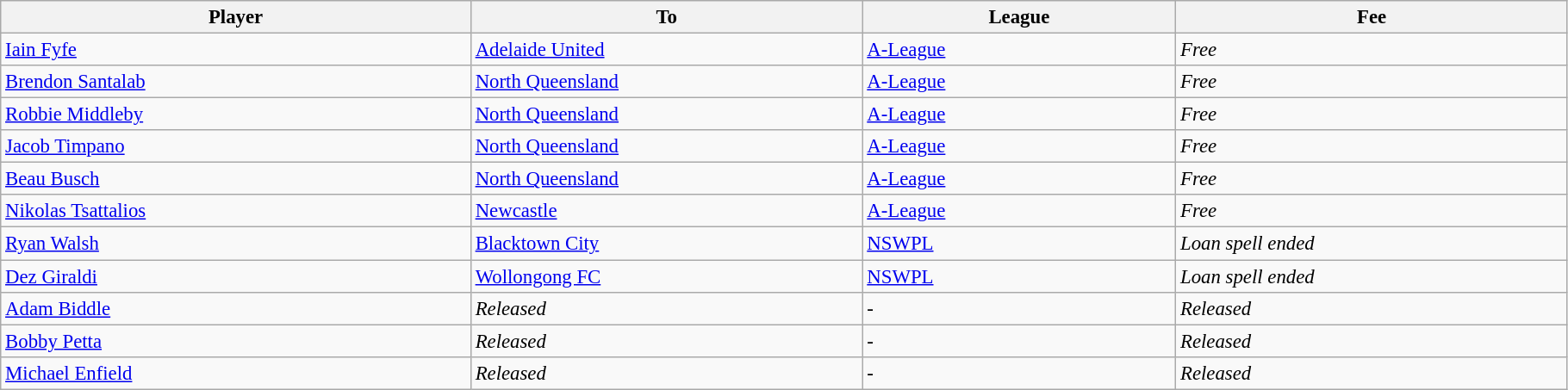<table class="wikitable" style="text-align:center; font-size:95%;width:96%; text-align:left">
<tr>
<th width=30%>Player</th>
<th width=25%>To</th>
<th width=20%>League</th>
<th width=25%>Fee</th>
</tr>
<tr>
<td>  <a href='#'>Iain Fyfe</a></td>
<td><a href='#'>Adelaide United</a></td>
<td> <a href='#'>A-League</a></td>
<td><em>Free</em></td>
</tr>
<tr>
<td> <a href='#'>Brendon Santalab</a></td>
<td><a href='#'>North Queensland</a></td>
<td> <a href='#'>A-League</a></td>
<td><em>Free</em></td>
</tr>
<tr>
<td> <a href='#'>Robbie Middleby</a></td>
<td><a href='#'>North Queensland</a></td>
<td> <a href='#'>A-League</a></td>
<td><em>Free</em></td>
</tr>
<tr>
<td> <a href='#'>Jacob Timpano</a></td>
<td><a href='#'>North Queensland</a></td>
<td> <a href='#'>A-League</a></td>
<td><em>Free</em></td>
</tr>
<tr>
<td> <a href='#'>Beau Busch</a></td>
<td><a href='#'>North Queensland</a></td>
<td> <a href='#'>A-League</a></td>
<td><em>Free</em></td>
</tr>
<tr>
<td> <a href='#'>Nikolas Tsattalios</a></td>
<td><a href='#'>Newcastle</a></td>
<td> <a href='#'>A-League</a></td>
<td><em>Free</em></td>
</tr>
<tr>
<td> <a href='#'>Ryan Walsh</a></td>
<td><a href='#'>Blacktown City</a></td>
<td> <a href='#'>NSWPL</a></td>
<td><em>Loan spell ended</em></td>
</tr>
<tr>
<td> <a href='#'>Dez Giraldi</a></td>
<td><a href='#'>Wollongong FC</a></td>
<td> <a href='#'>NSWPL</a></td>
<td><em>Loan spell ended</em></td>
</tr>
<tr>
<td> <a href='#'>Adam Biddle</a></td>
<td><em>Released</em></td>
<td><em>-</em></td>
<td><em>Released</em></td>
</tr>
<tr>
<td> <a href='#'>Bobby Petta</a></td>
<td><em>Released</em></td>
<td><em>-</em></td>
<td><em>Released</em></td>
</tr>
<tr>
<td> <a href='#'>Michael Enfield</a></td>
<td><em>Released</em></td>
<td><em>-</em></td>
<td><em>Released</em></td>
</tr>
</table>
